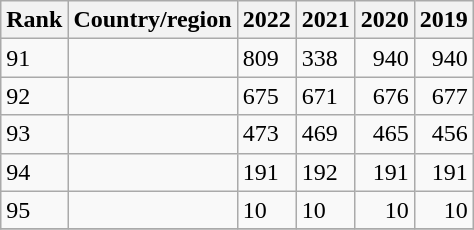<table class="wikitable sortable">
<tr>
<th data-sort-type="number">Rank</th>
<th>Country/region</th>
<th data-sort-type="number">2022</th>
<th data-sort-type="number">2021</th>
<th data-sort-type="number">2020</th>
<th data-sort-type="number">2019</th>
</tr>
<tr>
<td>91</td>
<td></td>
<td align="left">809</td>
<td>338</td>
<td align="Right">940</td>
<td align="Right">940</td>
</tr>
<tr>
<td>92</td>
<td></td>
<td align="left">675</td>
<td>671</td>
<td align="Right">676</td>
<td align="Right">677</td>
</tr>
<tr>
<td>93</td>
<td></td>
<td align="left">473</td>
<td>469</td>
<td align="Right">465</td>
<td align="Right">456</td>
</tr>
<tr>
<td>94</td>
<td></td>
<td align="left">191</td>
<td>192</td>
<td align="Right">191</td>
<td align="Right">191</td>
</tr>
<tr>
<td>95</td>
<td></td>
<td align="left">10</td>
<td>10</td>
<td align="Right">10</td>
<td align="Right">10</td>
</tr>
<tr>
</tr>
</table>
